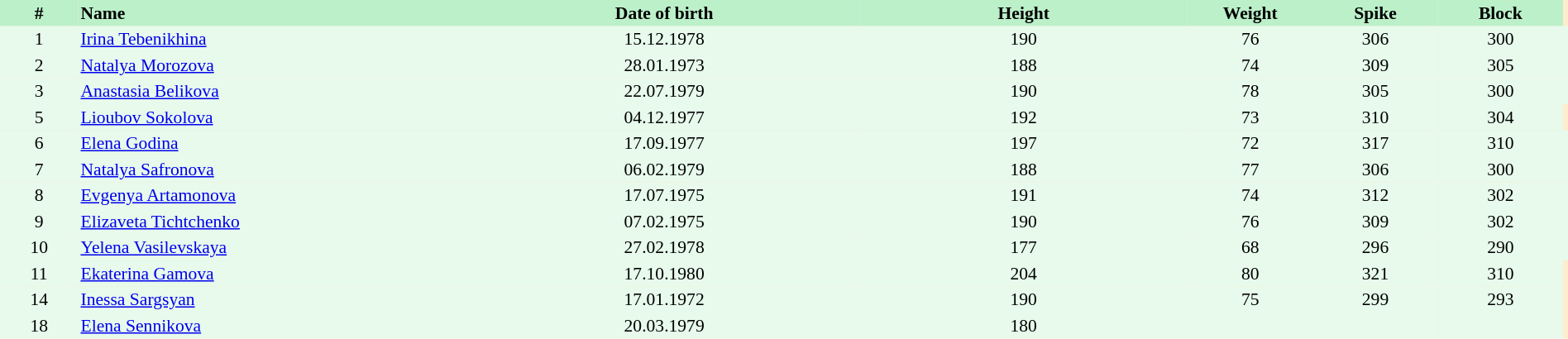<table border=0 cellpadding=2 cellspacing=0  |- bgcolor=#FFECCE style="text-align:center; font-size:90%;" width=100%>
<tr bgcolor=#BBF0C9>
<th width=5%>#</th>
<th width=25% align=left>Name</th>
<th width=25%>Date of birth</th>
<th width=21%>Height</th>
<th width=8%>Weight</th>
<th width=8%>Spike</th>
<th width=8%>Block</th>
</tr>
<tr bgcolor=#E7FAEC>
<td>1</td>
<td align=left><a href='#'>Irina Tebenikhina</a></td>
<td>15.12.1978</td>
<td>190</td>
<td>76</td>
<td>306</td>
<td>300</td>
<td></td>
</tr>
<tr bgcolor=#E7FAEC>
<td>2</td>
<td align=left><a href='#'>Natalya Morozova</a></td>
<td>28.01.1973</td>
<td>188</td>
<td>74</td>
<td>309</td>
<td>305</td>
<td></td>
</tr>
<tr bgcolor=#E7FAEC>
<td>3</td>
<td align=left><a href='#'>Anastasia Belikova</a></td>
<td>22.07.1979</td>
<td>190</td>
<td>78</td>
<td>305</td>
<td>300</td>
<td></td>
</tr>
<tr bgcolor=#E7FAEC>
<td>5</td>
<td align=left><a href='#'>Lioubov Sokolova</a></td>
<td>04.12.1977</td>
<td>192</td>
<td>73</td>
<td>310</td>
<td>304</td>
</tr>
<tr bgcolor=#E7FAEC>
<td>6</td>
<td align=left><a href='#'>Elena Godina</a></td>
<td>17.09.1977</td>
<td>197</td>
<td>72</td>
<td>317</td>
<td>310</td>
<td></td>
</tr>
<tr bgcolor=#E7FAEC>
<td>7</td>
<td align=left><a href='#'>Natalya Safronova</a></td>
<td>06.02.1979</td>
<td>188</td>
<td>77</td>
<td>306</td>
<td>300</td>
<td></td>
</tr>
<tr bgcolor=#E7FAEC>
<td>8</td>
<td align=left><a href='#'>Evgenya Artamonova</a></td>
<td>17.07.1975</td>
<td>191</td>
<td>74</td>
<td>312</td>
<td>302</td>
<td></td>
</tr>
<tr bgcolor=#E7FAEC>
<td>9</td>
<td align=left><a href='#'>Elizaveta Tichtchenko</a></td>
<td>07.02.1975</td>
<td>190</td>
<td>76</td>
<td>309</td>
<td>302</td>
<td></td>
</tr>
<tr bgcolor=#E7FAEC>
<td>10</td>
<td align=left><a href='#'>Yelena Vasilevskaya</a></td>
<td>27.02.1978</td>
<td>177</td>
<td>68</td>
<td>296</td>
<td>290</td>
<td></td>
</tr>
<tr bgcolor=#E7FAEC>
<td>11</td>
<td align=left><a href='#'>Ekaterina Gamova</a></td>
<td>17.10.1980</td>
<td>204</td>
<td>80</td>
<td>321</td>
<td>310</td>
</tr>
<tr bgcolor=#E7FAEC>
<td>14</td>
<td align=left><a href='#'>Inessa Sargsyan</a></td>
<td>17.01.1972</td>
<td>190</td>
<td>75</td>
<td>299</td>
<td>293</td>
</tr>
<tr bgcolor=#E7FAEC>
<td>18</td>
<td align=left><a href='#'>Elena Sennikova</a></td>
<td>20.03.1979</td>
<td>180</td>
<td></td>
<td></td>
<td></td>
</tr>
</table>
